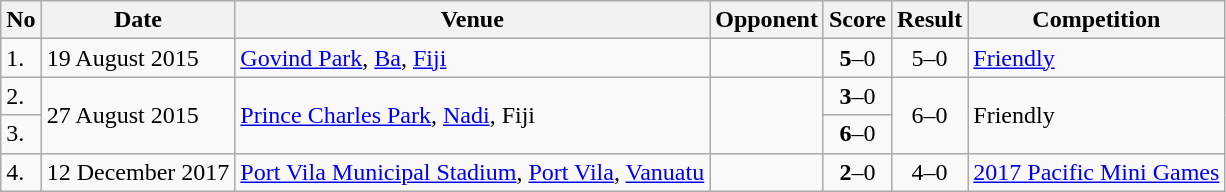<table class="wikitable" style="font-size:100%;">
<tr>
<th>No</th>
<th>Date</th>
<th>Venue</th>
<th>Opponent</th>
<th>Score</th>
<th>Result</th>
<th>Competition</th>
</tr>
<tr>
<td>1.</td>
<td>19 August 2015</td>
<td><a href='#'>Govind Park</a>, <a href='#'>Ba</a>, <a href='#'>Fiji</a></td>
<td></td>
<td align=center><strong>5</strong>–0</td>
<td align=center>5–0</td>
<td><a href='#'>Friendly</a></td>
</tr>
<tr>
<td>2.</td>
<td rowspan="2">27 August 2015</td>
<td rowspan="2"><a href='#'>Prince Charles Park</a>, <a href='#'>Nadi</a>, Fiji</td>
<td rowspan="2"></td>
<td align=center><strong>3</strong>–0</td>
<td rowspan="2" style="text-align:center">6–0</td>
<td rowspan="2">Friendly</td>
</tr>
<tr>
<td>3.</td>
<td align=center><strong>6</strong>–0</td>
</tr>
<tr>
<td>4.</td>
<td>12 December 2017</td>
<td><a href='#'>Port Vila Municipal Stadium</a>, <a href='#'>Port Vila</a>, <a href='#'>Vanuatu</a></td>
<td></td>
<td align=center><strong>2</strong>–0</td>
<td align=center>4–0</td>
<td><a href='#'>2017 Pacific Mini Games</a></td>
</tr>
</table>
